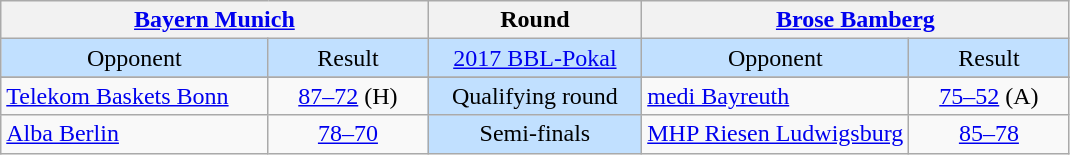<table class="wikitable" style="text-align:center; white-space:nowrap;">
<tr>
<th colspan="2"><a href='#'>Bayern Munich</a></th>
<th>Round</th>
<th colspan="2"><a href='#'>Brose Bamberg</a></th>
</tr>
<tr style="background:#C1E0FF;">
<td style="width:25%;">Opponent</td>
<td style="width:15%;">Result</td>
<td><a href='#'>2017 BBL-Pokal</a></td>
<td style="width:25%;">Opponent</td>
<td style="width:15%;">Result</td>
</tr>
<tr>
</tr>
<tr>
<td style="text-align:left;"><a href='#'>Telekom Baskets Bonn</a></td>
<td><a href='#'>87–72</a> (H)</td>
<td style="background:#C1E0FF;">Qualifying round</td>
<td style="text-align:left;"><a href='#'>medi Bayreuth</a></td>
<td><a href='#'>75–52</a> (A)</td>
</tr>
<tr>
<td style="text-align:left;"><a href='#'>Alba Berlin</a></td>
<td><a href='#'>78–70</a></td>
<td style="background:#C1E0FF;">Semi-finals</td>
<td style="text-align:left;"><a href='#'>MHP Riesen Ludwigsburg</a></td>
<td><a href='#'>85–78</a></td>
</tr>
</table>
